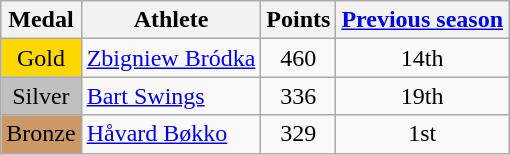<table class="wikitable">
<tr>
<th><strong>Medal</strong></th>
<th><strong>Athlete</strong></th>
<th><strong>Points</strong></th>
<th><strong><a href='#'>Previous season</a></strong></th>
</tr>
<tr align="center">
<td bgcolor="gold">Gold</td>
<td align="left"> <a href='#'>Zbigniew Bródka</a></td>
<td>460</td>
<td>14th</td>
</tr>
<tr align="center">
<td bgcolor="silver">Silver</td>
<td align="left"> <a href='#'>Bart Swings</a></td>
<td>336</td>
<td>19th</td>
</tr>
<tr align="center">
<td bgcolor="CC9966">Bronze</td>
<td align="left"> <a href='#'>Håvard Bøkko</a></td>
<td>329</td>
<td>1st</td>
</tr>
</table>
